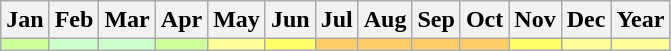<table class="wikitable">
<tr>
<th><strong>Jan</strong></th>
<th><strong>Feb</strong></th>
<th><strong>Mar</strong></th>
<th><strong>Apr</strong></th>
<th><strong>May</strong></th>
<th><strong>Jun</strong></th>
<th><strong>Jul</strong></th>
<th><strong>Aug</strong></th>
<th><strong>Sep</strong></th>
<th><strong>Oct</strong></th>
<th><strong>Nov</strong></th>
<th><strong>Dec</strong></th>
<th><strong>Year</strong></th>
</tr>
<tr>
<td style="background: #CCFF99; color: black;"><small></small></td>
<td style="background: #CCFFCC; color: black;"><small></small></td>
<td style="background: #CCFFCC; color: black;"><small></small></td>
<td style="background: #CCFF99; color: black;"><small></small></td>
<td style="background: #FFFF99; color: black;"><small></small></td>
<td style="background: #FFFF66; color: black;"><small></small></td>
<td style="background: #FFCC66; color: black;"><small></small></td>
<td style="background: #FFCC66; color: black;"><small></small></td>
<td style="background: #FFCC66; color: black;"><small></small></td>
<td style="background: #FFCC66; color: black;"><small></small></td>
<td style="background: #FFFF66; color: black;"><small></small></td>
<td style="background: #FFFF99; color: black;"><small></small></td>
<td style="background: #FFFF99; color: black;"><small></small></td>
</tr>
</table>
